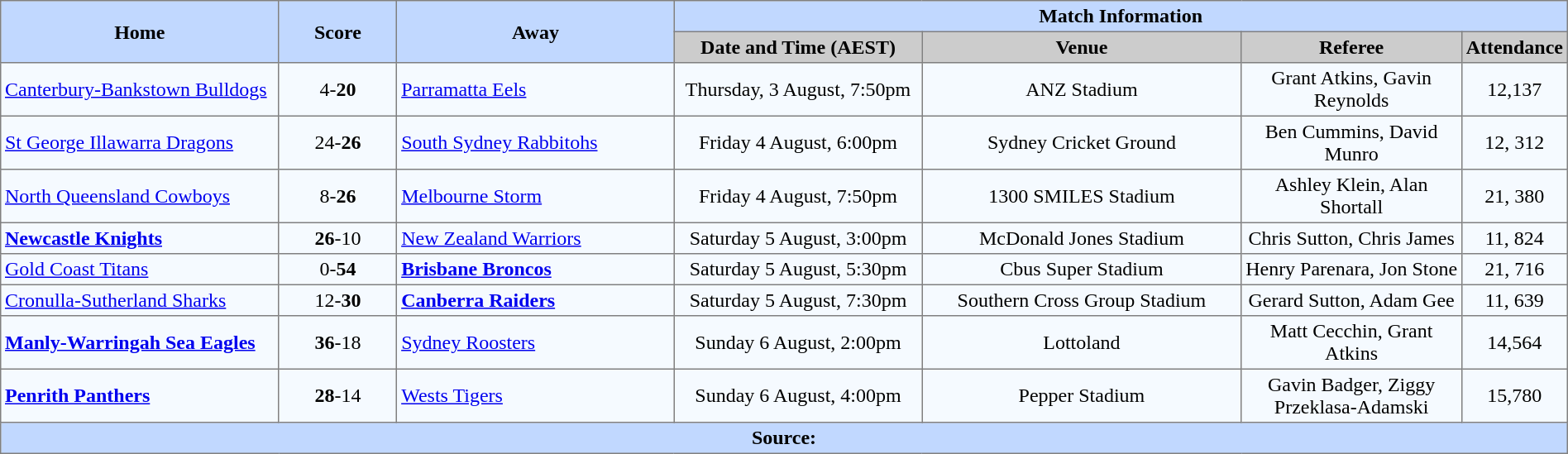<table border=1 style="border-collapse:collapse;  text-align:center;" cellpadding=3 cellspacing=0 width=100%>
<tr bgcolor=#C1D8FF>
<th rowspan=2 width=19%>Home</th>
<th rowspan=2 width=8%>Score</th>
<th rowspan=2 width=19%>Away</th>
<th colspan=6>Match Information</th>
</tr>
<tr bgcolor=#CCCCCC>
<th width=17%>Date and Time (AEST)</th>
<th width=22%>Venue</th>
<th width=50%>Referee</th>
<th width=7%>Attendance</th>
</tr>
<tr style="text-align:center; background:#f5faff;">
<td align="left"> <a href='#'>Canterbury-Bankstown Bulldogs</a></td>
<td>4-<strong>20</strong></td>
<td align="left"> <a href='#'>Parramatta Eels</a></td>
<td>Thursday, 3 August, 7:50pm</td>
<td>ANZ Stadium</td>
<td>Grant Atkins, Gavin Reynolds</td>
<td>12,137</td>
</tr>
<tr style="text-align:center; background:#f5faff;">
<td align="left"> <a href='#'>St George Illawarra Dragons</a></td>
<td>24-<strong>26</strong></td>
<td align="left"> <a href='#'>South Sydney Rabbitohs</a></td>
<td>Friday 4 August, 6:00pm</td>
<td>Sydney Cricket Ground</td>
<td>Ben Cummins, David Munro</td>
<td>12, 312</td>
</tr>
<tr style="text-align:center; background:#f5faff;">
<td align="left"> <a href='#'>North Queensland Cowboys</a></td>
<td>8-<strong>26</strong></td>
<td align="left"> <a href='#'>Melbourne Storm</a></td>
<td>Friday 4 August, 7:50pm</td>
<td>1300 SMILES Stadium</td>
<td>Ashley Klein, Alan Shortall</td>
<td>21, 380</td>
</tr>
<tr style="text-align:center; background:#f5faff;">
<td align="left"> <strong><a href='#'>Newcastle Knights</a></strong></td>
<td><strong>26</strong>-10</td>
<td align="left"> <a href='#'>New Zealand Warriors</a></td>
<td>Saturday 5 August, 3:00pm</td>
<td>McDonald Jones Stadium</td>
<td>Chris Sutton, Chris James</td>
<td>11, 824</td>
</tr>
<tr style="text-align:center; background:#f5faff;">
<td align="left"> <a href='#'>Gold Coast Titans</a></td>
<td>0-<strong>54</strong></td>
<td align="left"><strong> <a href='#'>Brisbane Broncos</a></strong></td>
<td>Saturday 5 August, 5:30pm</td>
<td>Cbus Super Stadium</td>
<td>Henry Parenara, Jon Stone</td>
<td>21, 716</td>
</tr>
<tr style="text-align:center; background:#f5faff;">
<td align="left"> <a href='#'>Cronulla-Sutherland Sharks</a></td>
<td>12-<strong>30</strong></td>
<td align="left"> <strong><a href='#'>Canberra Raiders</a></strong></td>
<td>Saturday 5 August, 7:30pm</td>
<td>Southern Cross Group Stadium</td>
<td>Gerard Sutton, Adam Gee</td>
<td>11, 639</td>
</tr>
<tr style="text-align:center; background:#f5faff;">
<td align="left"> <strong><a href='#'>Manly-Warringah Sea Eagles</a></strong></td>
<td><strong>36</strong>-18</td>
<td align="left"> <a href='#'>Sydney Roosters</a></td>
<td>Sunday 6 August, 2:00pm</td>
<td>Lottoland</td>
<td>Matt Cecchin, Grant Atkins</td>
<td>14,564</td>
</tr>
<tr style="text-align:center; background:#f5faff;">
<td align="left"> <strong><a href='#'>Penrith Panthers</a></strong></td>
<td><strong>28</strong>-14</td>
<td align="left"> <a href='#'>Wests Tigers</a></td>
<td>Sunday 6 August, 4:00pm</td>
<td>Pepper Stadium</td>
<td>Gavin Badger, Ziggy Przeklasa-Adamski</td>
<td>15,780</td>
</tr>
<tr style="background:#c1d8ff;">
<th colspan=7>Source:</th>
</tr>
</table>
